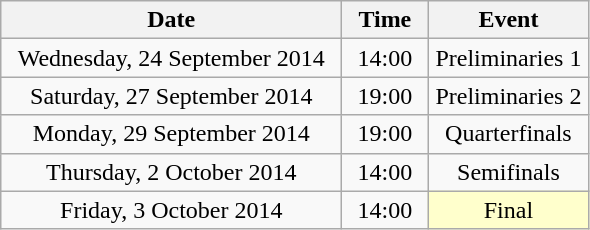<table class = "wikitable" style="text-align:center;">
<tr>
<th width=220>Date</th>
<th width=50>Time</th>
<th width=100>Event</th>
</tr>
<tr>
<td>Wednesday, 24 September 2014</td>
<td>14:00</td>
<td>Preliminaries 1</td>
</tr>
<tr>
<td>Saturday, 27 September 2014</td>
<td>19:00</td>
<td>Preliminaries 2</td>
</tr>
<tr>
<td>Monday, 29 September 2014</td>
<td>19:00</td>
<td>Quarterfinals</td>
</tr>
<tr>
<td>Thursday, 2 October 2014</td>
<td>14:00</td>
<td>Semifinals</td>
</tr>
<tr>
<td>Friday, 3 October 2014</td>
<td>14:00</td>
<td bgcolor=ffffcc>Final</td>
</tr>
</table>
